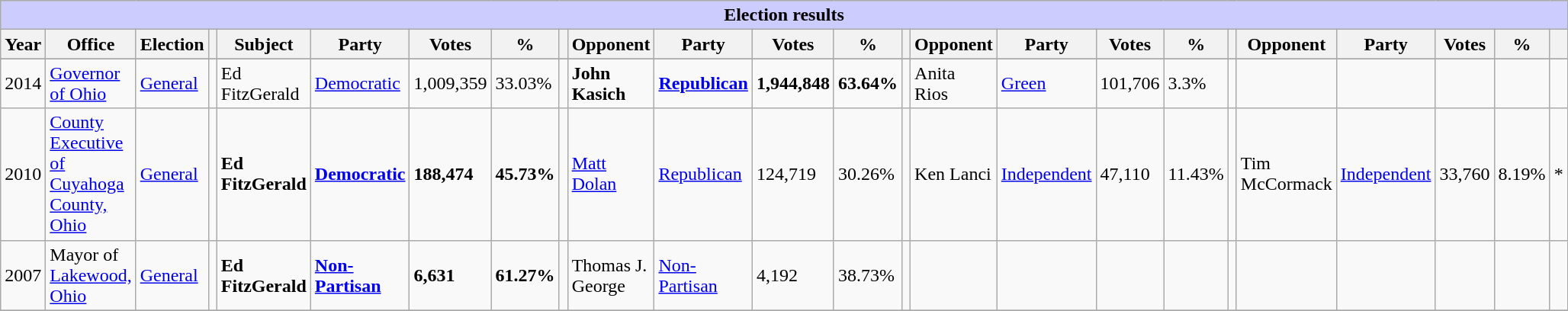<table class="wikitable collapsible">
<tr bgcolor=#cccccc>
<th colspan=24 style="background: #ccccff;">Election results</th>
</tr>
<tr>
<th><strong>Year</strong></th>
<th><strong>Office</strong></th>
<th><strong>Election</strong></th>
<th></th>
<th><strong>Subject</strong></th>
<th><strong>Party</strong></th>
<th><strong>Votes</strong></th>
<th><strong>%</strong></th>
<th></th>
<th><strong>Opponent</strong></th>
<th><strong>Party</strong></th>
<th><strong>Votes</strong></th>
<th><strong>%</strong></th>
<th></th>
<th><strong>Opponent</strong></th>
<th><strong>Party</strong></th>
<th><strong>Votes</strong></th>
<th><strong>%</strong></th>
<th></th>
<th><strong>Opponent</strong></th>
<th><strong>Party</strong></th>
<th><strong>Votes</strong></th>
<th><strong>%</strong></th>
<th></th>
</tr>
<tr>
</tr>
<tr>
<td>2014</td>
<td><a href='#'>Governor of Ohio</a></td>
<td><a href='#'>General</a></td>
<td></td>
<td>Ed FitzGerald</td>
<td><a href='#'>Democratic</a></td>
<td>1,009,359</td>
<td>33.03%</td>
<td></td>
<td><strong>John Kasich</strong></td>
<td><strong><a href='#'>Republican</a></strong></td>
<td><strong>1,944,848</strong></td>
<td><strong>63.64%</strong></td>
<td></td>
<td>Anita Rios</td>
<td><a href='#'>Green</a></td>
<td>101,706</td>
<td>3.3%</td>
<td></td>
<td></td>
<td></td>
<td></td>
<td></td>
<td></td>
</tr>
<tr>
<td>2010</td>
<td><a href='#'>County Executive of Cuyahoga County, Ohio</a></td>
<td><a href='#'>General</a></td>
<td></td>
<td><strong>Ed FitzGerald</strong></td>
<td><strong><a href='#'>Democratic</a></strong></td>
<td><strong>188,474</strong></td>
<td><strong>45.73%</strong></td>
<td></td>
<td><a href='#'>Matt Dolan</a></td>
<td><a href='#'>Republican</a></td>
<td>124,719</td>
<td>30.26%</td>
<td></td>
<td>Ken Lanci</td>
<td><a href='#'>Independent</a></td>
<td>47,110</td>
<td>11.43%</td>
<td></td>
<td>Tim McCormack</td>
<td><a href='#'>Independent</a></td>
<td>33,760</td>
<td>8.19%</td>
<td>*</td>
</tr>
<tr>
<td>2007</td>
<td>Mayor of <a href='#'>Lakewood, Ohio</a></td>
<td><a href='#'>General</a></td>
<td></td>
<td><strong>Ed FitzGerald</strong></td>
<td><strong><a href='#'>Non-Partisan</a></strong></td>
<td><strong>6,631</strong></td>
<td><strong>61.27%</strong></td>
<td></td>
<td>Thomas J. George</td>
<td><a href='#'>Non-Partisan</a></td>
<td>4,192</td>
<td>38.73%</td>
<td></td>
<td></td>
<td></td>
<td></td>
<td></td>
<td></td>
<td></td>
<td></td>
<td></td>
<td></td>
<td></td>
</tr>
<tr>
</tr>
</table>
